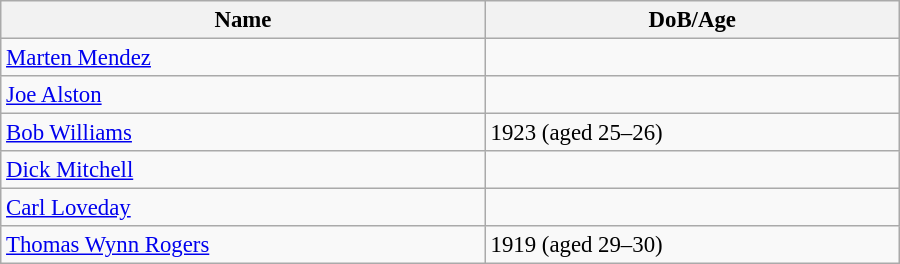<table class="wikitable" style="width:600px; font-size:95%;">
<tr>
<th align="left">Name</th>
<th align="left">DoB/Age</th>
</tr>
<tr>
<td align="left"><a href='#'>Marten Mendez</a></td>
<td align="left"></td>
</tr>
<tr>
<td align="left"><a href='#'>Joe Alston</a></td>
<td align="left"></td>
</tr>
<tr>
<td align="left"><a href='#'>Bob Williams</a></td>
<td align="left">1923 (aged 25–26)</td>
</tr>
<tr>
<td align="left"><a href='#'>Dick Mitchell</a></td>
<td align="left"></td>
</tr>
<tr>
<td align="left"><a href='#'>Carl Loveday</a></td>
<td align="left"></td>
</tr>
<tr>
<td align="left"><a href='#'>Thomas Wynn Rogers</a></td>
<td align="left">1919 (aged 29–30)</td>
</tr>
</table>
